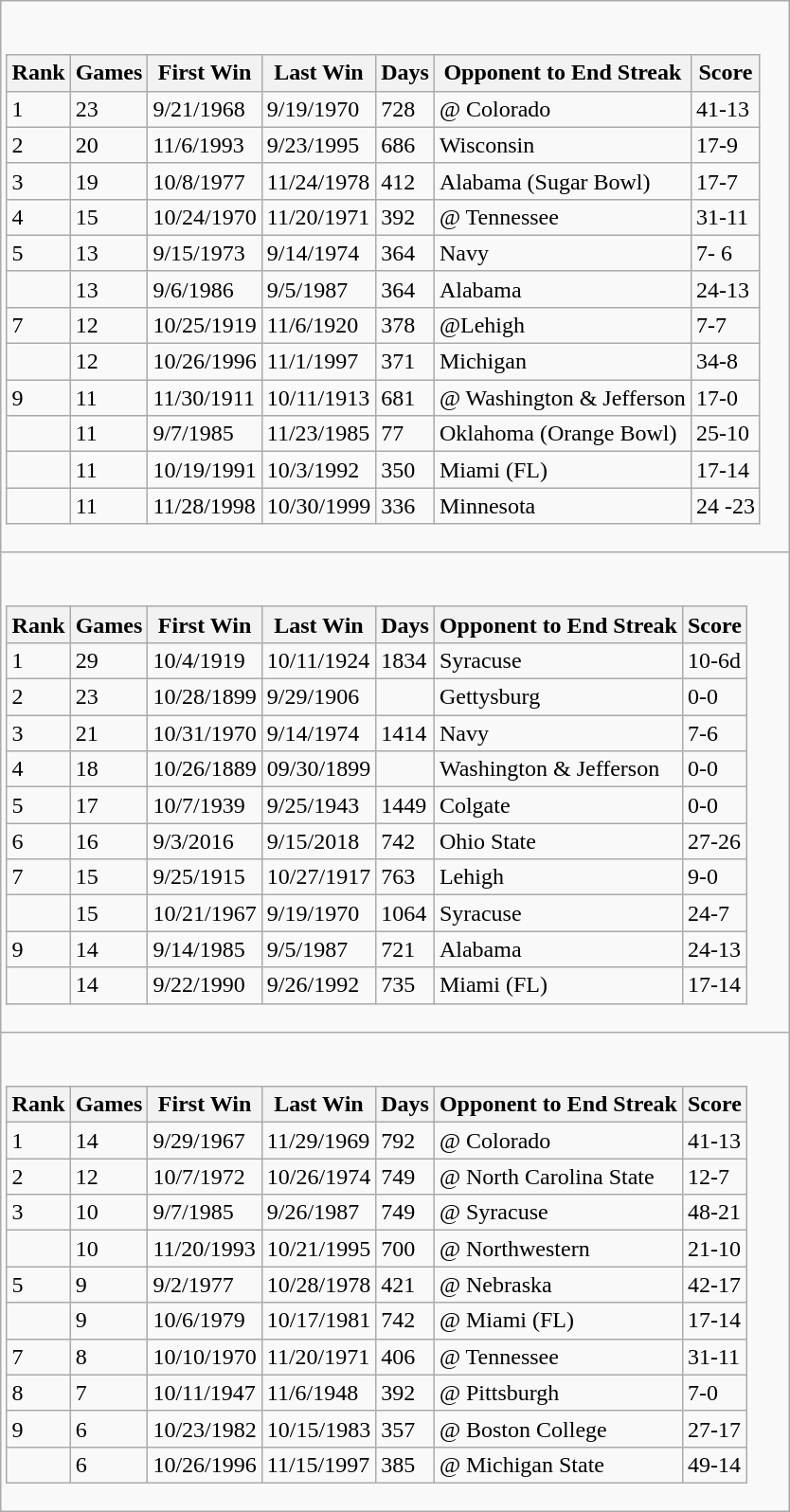<table class="wikitable">
<tr>
<td><br><table class="wikitable">
<tr>
<th>Rank</th>
<th>Games</th>
<th>First Win</th>
<th>Last Win</th>
<th>Days</th>
<th>Opponent to End Streak</th>
<th>Score</th>
</tr>
<tr>
<td>1</td>
<td>23</td>
<td>9/21/1968</td>
<td>9/19/1970</td>
<td>728</td>
<td>@ Colorado</td>
<td>41-13</td>
</tr>
<tr>
<td>2</td>
<td>20</td>
<td>11/6/1993</td>
<td>9/23/1995</td>
<td>686</td>
<td>Wisconsin</td>
<td>17-9</td>
</tr>
<tr>
<td>3</td>
<td>19</td>
<td>10/8/1977</td>
<td>11/24/1978</td>
<td>412</td>
<td>Alabama  (Sugar Bowl)</td>
<td>17-7</td>
</tr>
<tr>
<td>4</td>
<td>15</td>
<td>10/24/1970</td>
<td>11/20/1971</td>
<td>392</td>
<td>@ Tennessee</td>
<td>31-11</td>
</tr>
<tr>
<td>5</td>
<td>13</td>
<td>9/15/1973</td>
<td>9/14/1974</td>
<td>364</td>
<td>Navy</td>
<td>7- 6</td>
</tr>
<tr>
<td></td>
<td>13</td>
<td>9/6/1986</td>
<td>9/5/1987</td>
<td>364</td>
<td>Alabama</td>
<td>24-13</td>
</tr>
<tr>
<td>7</td>
<td>12</td>
<td>10/25/1919</td>
<td>11/6/1920</td>
<td>378</td>
<td>@Lehigh</td>
<td>7-7</td>
</tr>
<tr>
<td></td>
<td>12</td>
<td>10/26/1996</td>
<td>11/1/1997</td>
<td>371</td>
<td>Michigan</td>
<td>34-8</td>
</tr>
<tr>
<td>9</td>
<td>11</td>
<td>11/30/1911</td>
<td>10/11/1913</td>
<td>681</td>
<td>@ Washington & Jefferson</td>
<td>17-0</td>
</tr>
<tr>
<td></td>
<td>11</td>
<td>9/7/1985</td>
<td>11/23/1985</td>
<td>77</td>
<td>Oklahoma  (Orange Bowl)</td>
<td>25-10</td>
</tr>
<tr>
<td></td>
<td>11</td>
<td>10/19/1991</td>
<td>10/3/1992</td>
<td>350</td>
<td>Miami (FL)</td>
<td>17-14</td>
</tr>
<tr>
<td></td>
<td>11</td>
<td>11/28/1998</td>
<td>10/30/1999</td>
<td>336</td>
<td>Minnesota</td>
<td>24 -23</td>
</tr>
</table>
</td>
</tr>
<tr>
<td><br><table class="wikitable">
<tr>
<th>Rank</th>
<th>Games</th>
<th>First Win</th>
<th>Last Win</th>
<th>Days</th>
<th>Opponent to End Streak</th>
<th>Score</th>
</tr>
<tr>
<td>1</td>
<td>29</td>
<td>10/4/1919</td>
<td>10/11/1924</td>
<td>1834</td>
<td>Syracuse</td>
<td>10-6d</td>
</tr>
<tr>
<td>2</td>
<td>23</td>
<td>10/28/1899</td>
<td>9/29/1906</td>
<td></td>
<td>Gettysburg</td>
<td>0-0</td>
</tr>
<tr>
<td>3</td>
<td>21</td>
<td>10/31/1970</td>
<td>9/14/1974</td>
<td>1414</td>
<td>Navy</td>
<td>7-6</td>
</tr>
<tr>
<td>4</td>
<td>18</td>
<td>10/26/1889</td>
<td>09/30/1899</td>
<td></td>
<td>Washington & Jefferson</td>
<td>0-0</td>
</tr>
<tr>
<td>5</td>
<td>17</td>
<td>10/7/1939</td>
<td>9/25/1943</td>
<td>1449</td>
<td>Colgate</td>
<td>0-0</td>
</tr>
<tr>
<td>6</td>
<td>16</td>
<td>9/3/2016</td>
<td>9/15/2018</td>
<td>742</td>
<td>Ohio State</td>
<td>27-26</td>
</tr>
<tr>
<td>7</td>
<td>15</td>
<td>9/25/1915</td>
<td>10/27/1917</td>
<td>763</td>
<td>Lehigh</td>
<td>9-0</td>
</tr>
<tr>
<td></td>
<td>15</td>
<td>10/21/1967</td>
<td>9/19/1970</td>
<td>1064</td>
<td>Syracuse</td>
<td>24-7</td>
</tr>
<tr>
<td>9</td>
<td>14</td>
<td>9/14/1985</td>
<td>9/5/1987</td>
<td>721</td>
<td>Alabama</td>
<td>24-13</td>
</tr>
<tr>
<td></td>
<td>14</td>
<td>9/22/1990</td>
<td>9/26/1992</td>
<td>735</td>
<td>Miami (FL)</td>
<td>17-14</td>
</tr>
</table>
</td>
</tr>
<tr>
<td><br><table class="wikitable">
<tr>
<th>Rank</th>
<th>Games</th>
<th>First Win</th>
<th>Last Win</th>
<th>Days</th>
<th>Opponent to End Streak</th>
<th>Score</th>
</tr>
<tr>
<td>1</td>
<td>14</td>
<td>9/29/1967</td>
<td>11/29/1969</td>
<td>792</td>
<td>@ Colorado</td>
<td>41-13</td>
</tr>
<tr>
<td>2</td>
<td>12</td>
<td>10/7/1972</td>
<td>10/26/1974</td>
<td>749</td>
<td>@ North Carolina State</td>
<td>12-7</td>
</tr>
<tr>
<td>3</td>
<td>10</td>
<td>9/7/1985</td>
<td>9/26/1987</td>
<td>749</td>
<td>@ Syracuse</td>
<td>48-21</td>
</tr>
<tr>
<td></td>
<td>10</td>
<td>11/20/1993</td>
<td>10/21/1995</td>
<td>700</td>
<td>@ Northwestern</td>
<td>21-10</td>
</tr>
<tr>
<td>5</td>
<td>9</td>
<td>9/2/1977</td>
<td>10/28/1978</td>
<td>421</td>
<td>@ Nebraska</td>
<td>42-17</td>
</tr>
<tr>
<td></td>
<td>9</td>
<td>10/6/1979</td>
<td>10/17/1981</td>
<td>742</td>
<td>@ Miami (FL)</td>
<td>17-14</td>
</tr>
<tr>
<td>7</td>
<td>8</td>
<td>10/10/1970</td>
<td>11/20/1971</td>
<td>406</td>
<td>@ Tennessee</td>
<td>31-11</td>
</tr>
<tr>
<td>8</td>
<td>7</td>
<td>10/11/1947</td>
<td>11/6/1948</td>
<td>392</td>
<td>@ Pittsburgh</td>
<td>7-0</td>
</tr>
<tr>
<td>9</td>
<td>6</td>
<td>10/23/1982</td>
<td>10/15/1983</td>
<td>357</td>
<td>@ Boston College</td>
<td>27-17</td>
</tr>
<tr>
<td></td>
<td>6</td>
<td>10/26/1996</td>
<td>11/15/1997</td>
<td>385</td>
<td>@ Michigan State</td>
<td>49-14</td>
</tr>
</table>
</td>
</tr>
</table>
